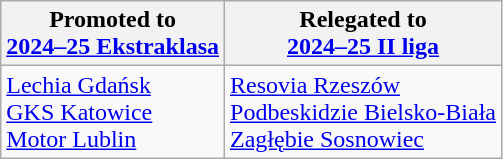<table class="wikitable">
<tr>
<th>Promoted to<br><a href='#'>2024–25 Ekstraklasa</a></th>
<th>Relegated to<br><a href='#'>2024–25 II liga</a></th>
</tr>
<tr>
<td> <a href='#'>Lechia Gdańsk</a> <br> <a href='#'>GKS Katowice</a> <br>  <a href='#'>Motor Lublin</a> </td>
<td> <a href='#'>Resovia Rzeszów</a> <br> <a href='#'>Podbeskidzie Bielsko-Biała</a> <br> <a href='#'>Zagłębie Sosnowiec</a> </td>
</tr>
</table>
